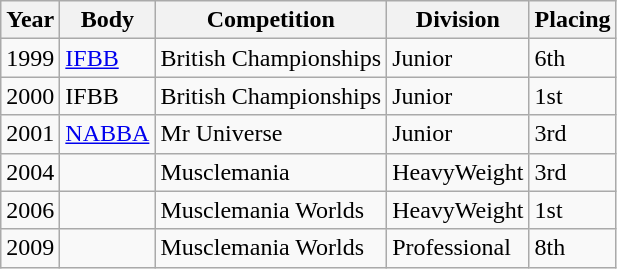<table class="wikitable">
<tr>
<th>Year</th>
<th>Body</th>
<th>Competition</th>
<th>Division</th>
<th>Placing</th>
</tr>
<tr>
<td>1999</td>
<td><a href='#'>IFBB</a></td>
<td>British Championships</td>
<td>Junior</td>
<td>6th</td>
</tr>
<tr>
<td>2000</td>
<td>IFBB</td>
<td>British Championships</td>
<td>Junior</td>
<td>1st</td>
</tr>
<tr>
<td>2001</td>
<td><a href='#'>NABBA</a></td>
<td>Mr Universe</td>
<td>Junior</td>
<td>3rd</td>
</tr>
<tr>
<td>2004</td>
<td></td>
<td>Musclemania</td>
<td>HeavyWeight</td>
<td>3rd</td>
</tr>
<tr>
<td>2006</td>
<td></td>
<td>Musclemania Worlds</td>
<td>HeavyWeight</td>
<td>1st</td>
</tr>
<tr>
<td>2009</td>
<td></td>
<td>Musclemania Worlds</td>
<td>Professional</td>
<td>8th</td>
</tr>
</table>
